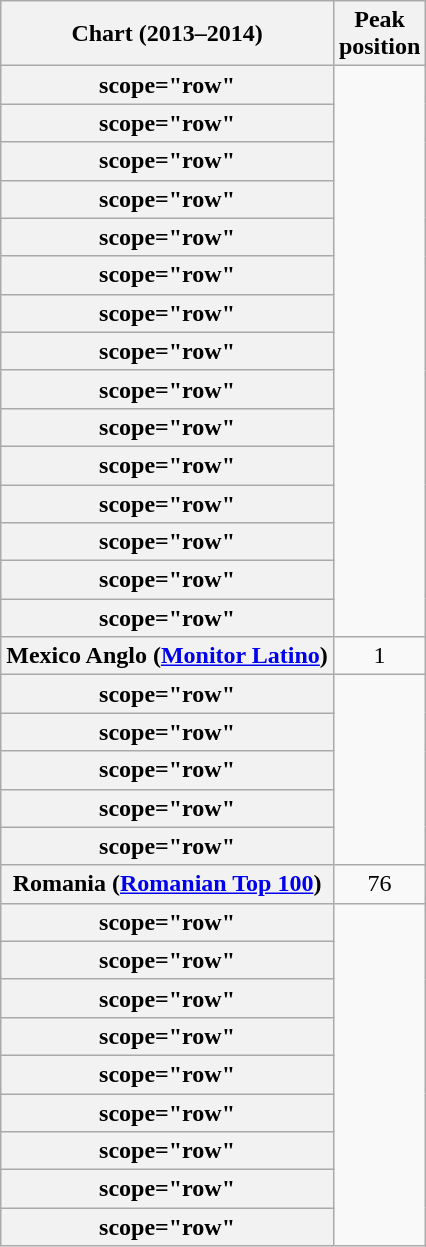<table class="wikitable sortable plainrowheaders" style="text-align:center">
<tr>
<th scope="col">Chart (2013–2014)</th>
<th scope="col">Peak<br>position</th>
</tr>
<tr>
<th>scope="row" </th>
</tr>
<tr>
<th>scope="row" </th>
</tr>
<tr>
<th>scope="row" </th>
</tr>
<tr>
<th>scope="row" </th>
</tr>
<tr>
<th>scope="row" </th>
</tr>
<tr>
<th>scope="row" </th>
</tr>
<tr>
<th>scope="row" </th>
</tr>
<tr>
<th>scope="row" </th>
</tr>
<tr>
<th>scope="row" </th>
</tr>
<tr>
<th>scope="row" </th>
</tr>
<tr>
<th>scope="row" </th>
</tr>
<tr>
<th>scope="row" </th>
</tr>
<tr>
<th>scope="row" </th>
</tr>
<tr>
<th>scope="row" </th>
</tr>
<tr>
<th>scope="row" </th>
</tr>
<tr>
<th scope="row">Mexico Anglo (<a href='#'>Monitor Latino</a>)</th>
<td style="text-align:center;">1</td>
</tr>
<tr>
<th>scope="row" </th>
</tr>
<tr>
<th>scope="row" </th>
</tr>
<tr>
<th>scope="row" </th>
</tr>
<tr>
<th>scope="row" </th>
</tr>
<tr>
<th>scope="row" </th>
</tr>
<tr>
<th scope="row">Romania (<a href='#'>Romanian Top 100</a>)</th>
<td style="text-align:center;">76</td>
</tr>
<tr>
<th>scope="row" </th>
</tr>
<tr>
<th>scope="row" </th>
</tr>
<tr>
<th>scope="row" </th>
</tr>
<tr>
<th>scope="row" </th>
</tr>
<tr>
<th>scope="row" </th>
</tr>
<tr>
<th>scope="row" </th>
</tr>
<tr>
<th>scope="row" </th>
</tr>
<tr>
<th>scope="row" </th>
</tr>
<tr>
<th>scope="row" </th>
</tr>
</table>
